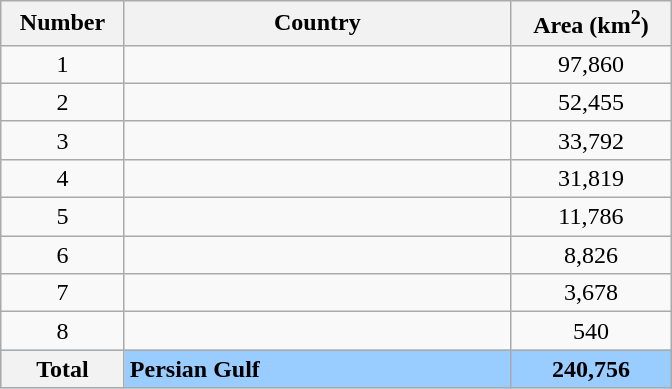<table class="wikitable" style="font-size:100%">
<tr>
<th width=75>Number</th>
<th width=250>Country</th>
<th width=100>Area (km<sup>2</sup>)</th>
</tr>
<tr>
<td align=center>1</td>
<td><strong></strong></td>
<td align=center>97,860</td>
</tr>
<tr>
<td align=center>2</td>
<td><strong></strong></td>
<td align=center>52,455</td>
</tr>
<tr>
<td align=center>3</td>
<td><strong></strong></td>
<td align=center>33,792</td>
</tr>
<tr>
<td align=center>4</td>
<td><strong></strong></td>
<td align=center>31,819</td>
</tr>
<tr>
<td align=center>5</td>
<td><strong></strong></td>
<td align=center>11,786</td>
</tr>
<tr>
<td align=center>6</td>
<td><strong></strong></td>
<td align=center>8,826</td>
</tr>
<tr>
<td align=center>7</td>
<td><strong></strong></td>
<td align=center>3,678</td>
</tr>
<tr>
<td align=center>8</td>
<td><strong></strong></td>
<td align=center>540</td>
</tr>
<tr style="background:#9acdff;">
<th>Total</th>
<td><strong>Persian Gulf</strong></td>
<td align=center><strong>240,756</strong></td>
</tr>
</table>
